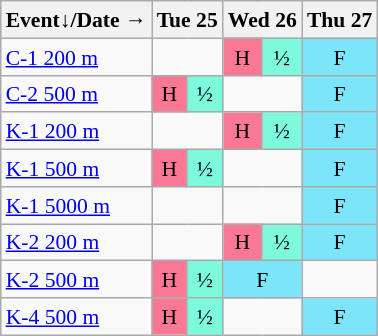<table class="wikitable" style="margin:0.5em auto; font-size:90%; line-height:1.25em;text-align:center;">
<tr>
<th>Event↓/Date →</th>
<th colspan="2">Tue 25</th>
<th colspan="2">Wed 26</th>
<th>Thu 27</th>
</tr>
<tr>
<td style="text-align:left;"><a href='#'>C-1 200 m</a></td>
<td colspan="2"></td>
<td style="background-color:#FA7894;">H</td>
<td style="background-color:#7DFADB;">½</td>
<td style="background-color:#7DE5FA;">F</td>
</tr>
<tr>
<td style="text-align:left;"><a href='#'>C-2 500 m</a></td>
<td style="background-color:#FA7894;">H</td>
<td style="background-color:#7DFADB;">½</td>
<td colspan="2"></td>
<td style="background-color:#7DE5FA;">F</td>
</tr>
<tr>
<td style="text-align:left;"><a href='#'>K-1 200 m</a></td>
<td colspan="2"></td>
<td style="background-color:#FA7894;">H</td>
<td style="background-color:#7DFADB;">½</td>
<td style="background-color:#7DE5FA;">F</td>
</tr>
<tr>
<td style="text-align:left;"><a href='#'>K-1 500 m</a></td>
<td style="background-color:#FA7894;">H</td>
<td style="background-color:#7DFADB;">½</td>
<td colspan="2"></td>
<td style="background-color:#7DE5FA;">F</td>
</tr>
<tr>
<td style="text-align:left;"><a href='#'>K-1 5000 m</a></td>
<td colspan="2"></td>
<td colspan="2"></td>
<td style="background-color:#7DE5FA;">F</td>
</tr>
<tr>
<td style="text-align:left;"><a href='#'>K-2 200 m</a></td>
<td colspan="2"></td>
<td style="background-color:#FA7894;">H</td>
<td style="background-color:#7DFADB;">½</td>
<td style="background-color:#7DE5FA;">F</td>
</tr>
<tr>
<td style="text-align:left;"><a href='#'>K-2 500 m</a></td>
<td style="background-color:#FA7894;">H</td>
<td style="background-color:#7DFADB;">½</td>
<td colspan="2" style="background-color:#7DE5FA;">F</td>
<td></td>
</tr>
<tr>
<td style="text-align:left;"><a href='#'>K-4 500 m</a></td>
<td style="background-color:#FA7894;">H</td>
<td style="background-color:#7DFADB;">½</td>
<td colspan="2"></td>
<td style="background-color:#7DE5FA;">F</td>
</tr>
</table>
